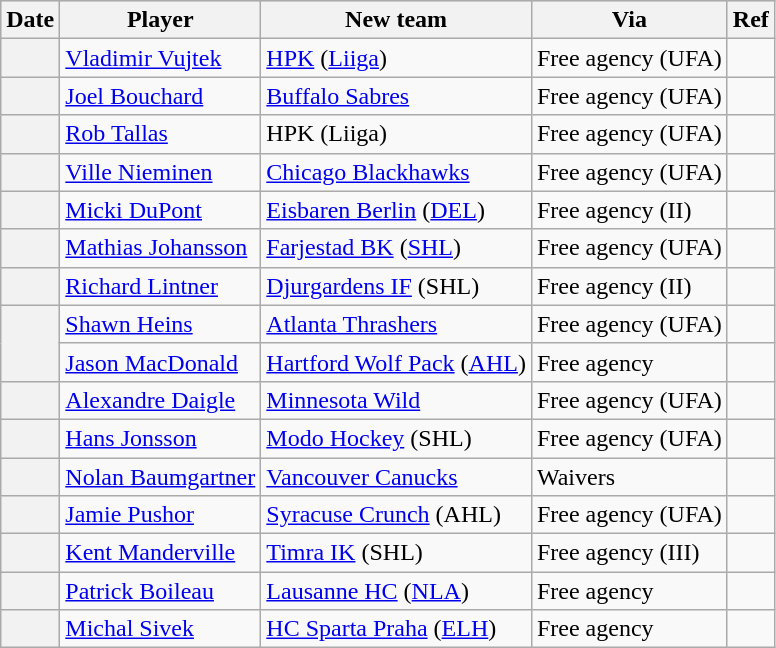<table class="wikitable plainrowheaders">
<tr style="background:#ddd; text-align:center;">
<th>Date</th>
<th>Player</th>
<th>New team</th>
<th>Via</th>
<th>Ref</th>
</tr>
<tr>
<th scope="row"></th>
<td><a href='#'>Vladimir Vujtek</a></td>
<td><a href='#'>HPK</a> (<a href='#'>Liiga</a>)</td>
<td>Free agency (UFA)</td>
<td></td>
</tr>
<tr>
<th scope="row"></th>
<td><a href='#'>Joel Bouchard</a></td>
<td><a href='#'>Buffalo Sabres</a></td>
<td>Free agency (UFA)</td>
<td></td>
</tr>
<tr>
<th scope="row"></th>
<td><a href='#'>Rob Tallas</a></td>
<td>HPK (Liiga)</td>
<td>Free agency (UFA)</td>
<td></td>
</tr>
<tr>
<th scope="row"></th>
<td><a href='#'>Ville Nieminen</a></td>
<td><a href='#'>Chicago Blackhawks</a></td>
<td>Free agency (UFA)</td>
<td></td>
</tr>
<tr>
<th scope="row"></th>
<td><a href='#'>Micki DuPont</a></td>
<td><a href='#'>Eisbaren Berlin</a> (<a href='#'>DEL</a>)</td>
<td>Free agency (II)</td>
<td></td>
</tr>
<tr>
<th scope="row"></th>
<td><a href='#'>Mathias Johansson</a></td>
<td><a href='#'>Farjestad BK</a> (<a href='#'>SHL</a>)</td>
<td>Free agency (UFA)</td>
<td></td>
</tr>
<tr>
<th scope="row"></th>
<td><a href='#'>Richard Lintner</a></td>
<td><a href='#'>Djurgardens IF</a> (SHL)</td>
<td>Free agency (II)</td>
<td></td>
</tr>
<tr>
<th scope="row" rowspan=2></th>
<td><a href='#'>Shawn Heins</a></td>
<td><a href='#'>Atlanta Thrashers</a></td>
<td>Free agency (UFA)</td>
<td></td>
</tr>
<tr>
<td><a href='#'>Jason MacDonald</a></td>
<td><a href='#'>Hartford Wolf Pack</a> (<a href='#'>AHL</a>)</td>
<td>Free agency</td>
<td></td>
</tr>
<tr>
<th scope="row"></th>
<td><a href='#'>Alexandre Daigle</a></td>
<td><a href='#'>Minnesota Wild</a></td>
<td>Free agency (UFA)</td>
<td></td>
</tr>
<tr>
<th scope="row"></th>
<td><a href='#'>Hans Jonsson</a></td>
<td><a href='#'>Modo Hockey</a> (SHL)</td>
<td>Free agency (UFA)</td>
<td></td>
</tr>
<tr>
<th scope="row"></th>
<td><a href='#'>Nolan Baumgartner</a></td>
<td><a href='#'>Vancouver Canucks</a></td>
<td>Waivers</td>
<td></td>
</tr>
<tr>
<th scope="row"></th>
<td><a href='#'>Jamie Pushor</a></td>
<td><a href='#'>Syracuse Crunch</a> (AHL)</td>
<td>Free agency (UFA)</td>
<td></td>
</tr>
<tr>
<th scope="row"></th>
<td><a href='#'>Kent Manderville</a></td>
<td><a href='#'>Timra IK</a> (SHL)</td>
<td>Free agency (III)</td>
<td></td>
</tr>
<tr>
<th scope="row"></th>
<td><a href='#'>Patrick Boileau</a></td>
<td><a href='#'>Lausanne HC</a> (<a href='#'>NLA</a>)</td>
<td>Free agency</td>
<td></td>
</tr>
<tr>
<th scope="row"></th>
<td><a href='#'>Michal Sivek</a></td>
<td><a href='#'>HC Sparta Praha</a> (<a href='#'>ELH</a>)</td>
<td>Free agency</td>
<td></td>
</tr>
</table>
